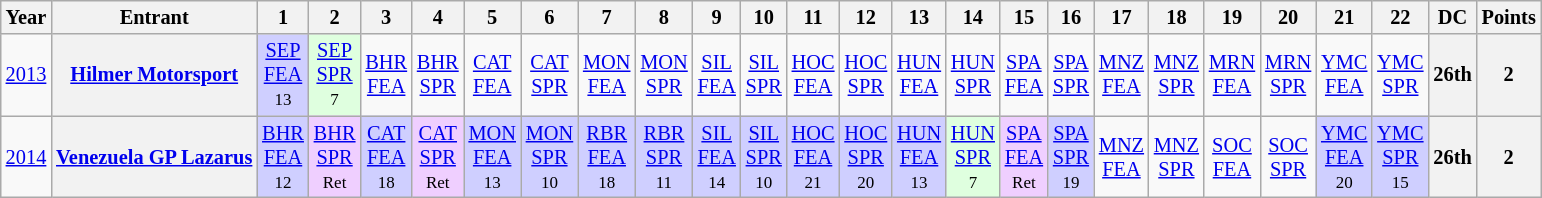<table class="wikitable" style="text-align:center; font-size:85%">
<tr>
<th>Year</th>
<th>Entrant</th>
<th>1</th>
<th>2</th>
<th>3</th>
<th>4</th>
<th>5</th>
<th>6</th>
<th>7</th>
<th>8</th>
<th>9</th>
<th>10</th>
<th>11</th>
<th>12</th>
<th>13</th>
<th>14</th>
<th>15</th>
<th>16</th>
<th>17</th>
<th>18</th>
<th>19</th>
<th>20</th>
<th>21</th>
<th>22</th>
<th>DC</th>
<th>Points</th>
</tr>
<tr>
<td><a href='#'>2013</a></td>
<th nowrap><a href='#'>Hilmer Motorsport</a></th>
<td style="background:#CFCFFF;"><a href='#'>SEP<br>FEA</a><br><small>13</small></td>
<td style="background:#DFFFDF;"><a href='#'>SEP<br>SPR</a><br><small>7</small></td>
<td><a href='#'>BHR<br>FEA</a></td>
<td><a href='#'>BHR<br>SPR</a></td>
<td><a href='#'>CAT<br>FEA</a></td>
<td><a href='#'>CAT<br>SPR</a></td>
<td><a href='#'>MON<br>FEA</a></td>
<td><a href='#'>MON<br>SPR</a></td>
<td><a href='#'>SIL<br>FEA</a></td>
<td><a href='#'>SIL<br>SPR</a></td>
<td><a href='#'>HOC<br>FEA</a></td>
<td><a href='#'>HOC<br>SPR</a></td>
<td><a href='#'>HUN<br>FEA</a></td>
<td><a href='#'>HUN<br>SPR</a></td>
<td><a href='#'>SPA<br>FEA</a></td>
<td><a href='#'>SPA<br>SPR</a></td>
<td><a href='#'>MNZ<br>FEA</a></td>
<td><a href='#'>MNZ<br>SPR</a></td>
<td><a href='#'>MRN<br>FEA</a></td>
<td><a href='#'>MRN<br>SPR</a></td>
<td><a href='#'>YMC<br>FEA</a></td>
<td><a href='#'>YMC<br>SPR</a></td>
<th>26th</th>
<th>2</th>
</tr>
<tr>
<td><a href='#'>2014</a></td>
<th nowrap><a href='#'>Venezuela GP Lazarus</a></th>
<td style="background:#CFCFFF;"><a href='#'>BHR<br>FEA</a><br><small>12</small></td>
<td style="background:#EFCFFF;"><a href='#'>BHR<br>SPR</a><br><small>Ret</small></td>
<td style="background:#CFCFFF;"><a href='#'>CAT<br>FEA</a><br><small>18</small></td>
<td style="background:#EFCFFF;"><a href='#'>CAT<br>SPR</a><br><small>Ret</small></td>
<td style="background:#CFCFFF;"><a href='#'>MON<br>FEA</a><br><small>13</small></td>
<td style="background:#CFCFFF;"><a href='#'>MON<br>SPR</a><br><small>10</small></td>
<td style="background:#CFCFFF;"><a href='#'>RBR<br>FEA</a><br><small>18</small></td>
<td style="background:#CFCFFF;"><a href='#'>RBR<br>SPR</a><br><small>11</small></td>
<td style="background:#CFCFFF;"><a href='#'>SIL<br>FEA</a><br><small>14</small></td>
<td style="background:#CFCFFF;"><a href='#'>SIL<br>SPR</a><br><small>10</small></td>
<td style="background:#CFCFFF;"><a href='#'>HOC<br>FEA</a><br><small>21</small></td>
<td style="background:#CFCFFF;"><a href='#'>HOC<br>SPR</a><br><small>20</small></td>
<td style="background:#CFCFFF;"><a href='#'>HUN<br>FEA</a><br><small>13</small></td>
<td style="background:#DFFFDF;"><a href='#'>HUN<br>SPR</a><br><small>7</small></td>
<td style="background:#EFCFFF;"><a href='#'>SPA<br>FEA</a><br><small>Ret</small></td>
<td style="background:#CFCFFF;"><a href='#'>SPA<br>SPR</a><br><small>19</small></td>
<td><a href='#'>MNZ<br>FEA</a></td>
<td><a href='#'>MNZ<br>SPR</a></td>
<td><a href='#'>SOC<br>FEA</a></td>
<td><a href='#'>SOC<br>SPR</a></td>
<td style="background:#CFCFFF;"><a href='#'>YMC<br>FEA</a><br><small>20</small></td>
<td style="background:#CFCFFF;"><a href='#'>YMC<br>SPR</a><br><small>15</small></td>
<th>26th</th>
<th>2</th>
</tr>
</table>
